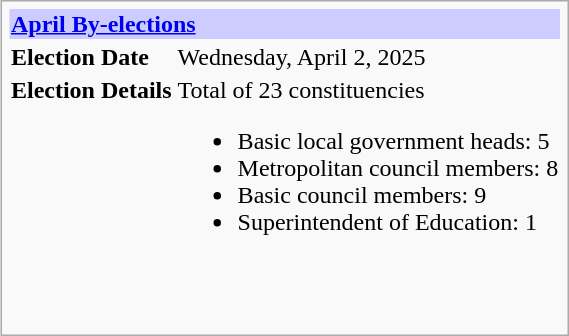<table class="infobox">
<tr>
<td colspan="2" style="background-color:#ccccff;"><strong><a href='#'>April By-elections</a></strong></td>
</tr>
<tr>
<td><strong>Election Date</strong></td>
<td>Wednesday, April 2, 2025</td>
</tr>
<tr>
<td><strong>Election Details</strong></td>
<td>Total of 23 constituencies<br><ul><li>Basic local government heads: 5</li><li>Metropolitan council members: 8</li><li>Basic council members: 9</li><li>Superintendent of Education: 1</li></ul></td>
</tr>
<tr>
<td colspan="2"><br></td>
</tr>
<tr>
<td colspan="2"><br>
</td>
</tr>
</table>
